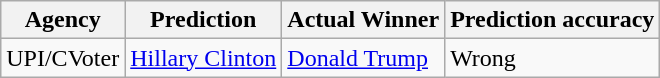<table class="wikitable">
<tr>
<th>Agency</th>
<th>Prediction</th>
<th>Actual Winner</th>
<th>Prediction accuracy</th>
</tr>
<tr>
<td>UPI/CVoter</td>
<td><a href='#'>Hillary Clinton</a></td>
<td><a href='#'>Donald Trump</a></td>
<td> Wrong</td>
</tr>
</table>
